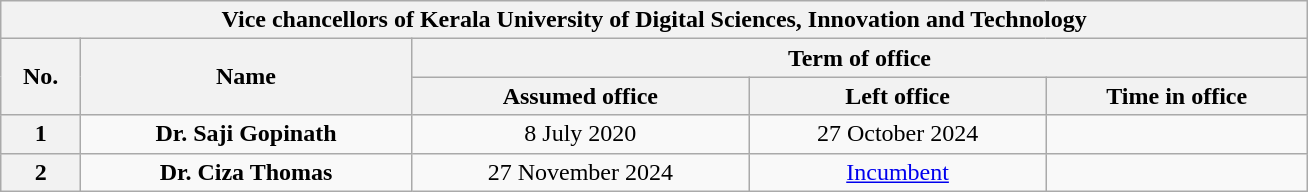<table class="wikitable sortable" style="width:69%; text-align:center">
<tr>
<th colspan="5"><strong><span>Vice chancellors of Kerala University of Digital Sciences, Innovation and Technology</span></strong></th>
</tr>
<tr>
<th rowspan="2"><span>No.</span></th>
<th rowspan="2"><span>Name</span></th>
<th colspan="3"><span>Term of office</span></th>
</tr>
<tr>
<th><span>Assumed office</span></th>
<th><span>Left office</span></th>
<th><span>Time in office</span></th>
</tr>
<tr>
<th>1</th>
<td><strong>Dr. Saji Gopinath</strong></td>
<td>8 July 2020</td>
<td>27 October 2024</td>
<td></td>
</tr>
<tr>
<th>2</th>
<td><strong>Dr. Ciza Thomas</strong></td>
<td>27 November 2024</td>
<td><a href='#'>Incumbent</a></td>
<td></td>
</tr>
</table>
